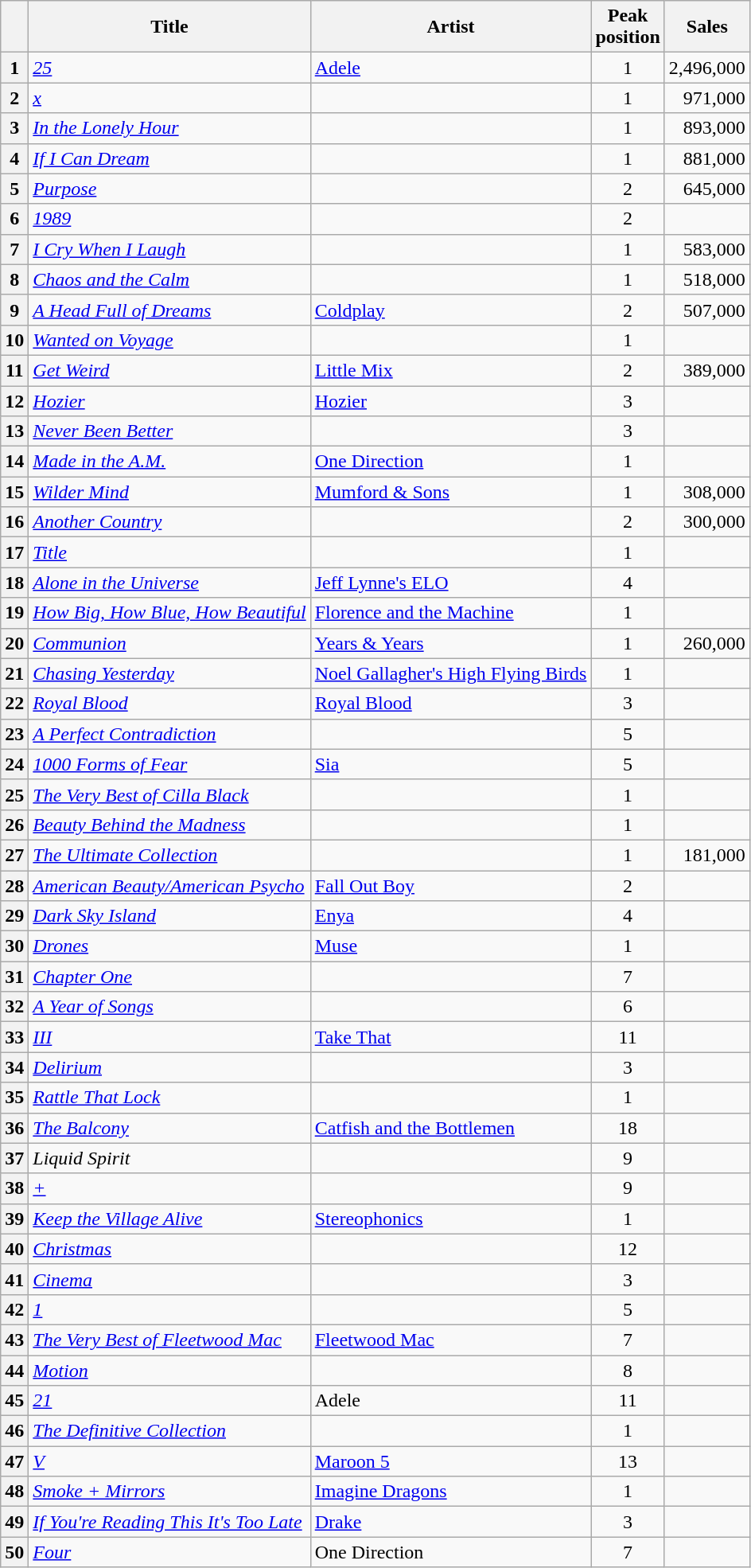<table class="wikitable plainrowheaders sortable">
<tr>
<th scope=col></th>
<th scope=col>Title</th>
<th scope=col>Artist</th>
<th scope=col>Peak<br>position</th>
<th scope=col>Sales</th>
</tr>
<tr>
<th scope=row style="text-align:center;">1</th>
<td><em><a href='#'>25</a></em></td>
<td><a href='#'>Adele</a></td>
<td align="center">1</td>
<td align="right">2,496,000</td>
</tr>
<tr>
<th scope=row style="text-align:center;">2</th>
<td><em><a href='#'>x</a></em></td>
<td></td>
<td align="center">1</td>
<td align="right">971,000</td>
</tr>
<tr>
<th scope=row style="text-align:center;">3</th>
<td><em><a href='#'>In the Lonely Hour</a></em></td>
<td></td>
<td align="center">1</td>
<td align="right">893,000</td>
</tr>
<tr>
<th scope=row style="text-align:center;">4</th>
<td><em><a href='#'>If I Can Dream</a></em></td>
<td></td>
<td align="center">1</td>
<td align="right">881,000</td>
</tr>
<tr>
<th scope=row style="text-align:center;">5</th>
<td><em><a href='#'>Purpose</a></em></td>
<td></td>
<td align="center">2</td>
<td align="right">645,000</td>
</tr>
<tr>
<th scope=row style="text-align:center;">6</th>
<td><em><a href='#'>1989</a></em></td>
<td></td>
<td align="center">2</td>
<td></td>
</tr>
<tr>
<th scope=row style="text-align:center;">7</th>
<td><em><a href='#'>I Cry When I Laugh</a></em></td>
<td></td>
<td align="center">1</td>
<td align="right">583,000</td>
</tr>
<tr>
<th scope=row style="text-align:center;">8</th>
<td><em><a href='#'>Chaos and the Calm</a></em></td>
<td></td>
<td align="center">1</td>
<td align="right">518,000</td>
</tr>
<tr>
<th scope=row style="text-align:center;">9</th>
<td><em><a href='#'>A Head Full of Dreams</a></em></td>
<td><a href='#'>Coldplay</a></td>
<td align="center">2</td>
<td align="right">507,000</td>
</tr>
<tr>
<th scope=row style="text-align:center;">10</th>
<td><em><a href='#'>Wanted on Voyage</a></em></td>
<td></td>
<td align="center">1</td>
<td></td>
</tr>
<tr>
<th scope=row style="text-align:center;">11</th>
<td><em><a href='#'>Get Weird</a></em></td>
<td><a href='#'>Little Mix</a></td>
<td align="center">2</td>
<td align="right">389,000</td>
</tr>
<tr>
<th scope=row style="text-align:center;">12</th>
<td><em><a href='#'>Hozier</a></em></td>
<td><a href='#'>Hozier</a></td>
<td align="center">3</td>
<td></td>
</tr>
<tr>
<th scope=row style="text-align:center;">13</th>
<td><em><a href='#'>Never Been Better</a></em></td>
<td></td>
<td align="center">3</td>
<td></td>
</tr>
<tr>
<th scope=row style="text-align:center;">14</th>
<td><em><a href='#'>Made in the A.M.</a></em></td>
<td><a href='#'>One Direction</a></td>
<td align="center">1</td>
<td></td>
</tr>
<tr>
<th scope=row style="text-align:center;">15</th>
<td><em><a href='#'>Wilder Mind</a></em></td>
<td><a href='#'>Mumford & Sons</a></td>
<td align="center">1</td>
<td align="right">308,000</td>
</tr>
<tr>
<th scope=row style="text-align:center;">16</th>
<td><em><a href='#'>Another Country</a></em></td>
<td></td>
<td align="center">2</td>
<td align="right">300,000</td>
</tr>
<tr>
<th scope=row style="text-align:center;">17</th>
<td><em><a href='#'>Title</a></em></td>
<td></td>
<td align="center">1</td>
<td></td>
</tr>
<tr>
<th scope=row style="text-align:center;">18</th>
<td><em><a href='#'>Alone in the Universe</a></em></td>
<td><a href='#'>Jeff Lynne's ELO</a></td>
<td align="center">4</td>
<td></td>
</tr>
<tr>
<th scope=row style="text-align:center;">19</th>
<td><em><a href='#'>How Big, How Blue, How Beautiful</a></em></td>
<td><a href='#'>Florence and the Machine</a></td>
<td align="center">1</td>
<td></td>
</tr>
<tr>
<th scope=row style="text-align:center;">20</th>
<td><em><a href='#'>Communion</a></em></td>
<td><a href='#'>Years & Years</a></td>
<td align="center">1</td>
<td align="right">260,000</td>
</tr>
<tr>
<th scope=row style="text-align:center;">21</th>
<td><em><a href='#'>Chasing Yesterday</a></em></td>
<td><a href='#'>Noel Gallagher's High Flying Birds</a></td>
<td align="center">1</td>
<td></td>
</tr>
<tr>
<th scope=row style="text-align:center;">22</th>
<td><em><a href='#'>Royal Blood</a></em></td>
<td><a href='#'>Royal Blood</a></td>
<td align="center">3</td>
<td></td>
</tr>
<tr>
<th scope=row style="text-align:center;">23</th>
<td><em><a href='#'>A Perfect Contradiction</a></em></td>
<td></td>
<td align="center">5</td>
<td></td>
</tr>
<tr>
<th scope=row style="text-align:center;">24</th>
<td><em><a href='#'>1000 Forms of Fear</a></em></td>
<td><a href='#'>Sia</a></td>
<td align="center">5</td>
<td></td>
</tr>
<tr>
<th scope=row style="text-align:center;">25</th>
<td><em><a href='#'>The Very Best of Cilla Black</a></em></td>
<td></td>
<td align="center">1</td>
<td></td>
</tr>
<tr>
<th scope=row style="text-align:center;">26</th>
<td><em><a href='#'>Beauty Behind the Madness</a></em></td>
<td></td>
<td align="center">1</td>
<td></td>
</tr>
<tr>
<th scope=row style="text-align:center;">27</th>
<td><em><a href='#'>The Ultimate Collection</a></em></td>
<td></td>
<td align="center">1</td>
<td align="right">181,000</td>
</tr>
<tr>
<th scope=row style="text-align:center;">28</th>
<td><em><a href='#'>American Beauty/American Psycho</a></em></td>
<td><a href='#'>Fall Out Boy</a></td>
<td align="center">2</td>
<td></td>
</tr>
<tr>
<th scope=row style="text-align:center;">29</th>
<td><em><a href='#'>Dark Sky Island</a></em></td>
<td><a href='#'>Enya</a></td>
<td align="center">4</td>
<td></td>
</tr>
<tr>
<th scope=row style="text-align:center;">30</th>
<td><em><a href='#'>Drones</a></em></td>
<td><a href='#'>Muse</a></td>
<td align="center">1</td>
<td></td>
</tr>
<tr>
<th scope=row style="text-align:center;">31</th>
<td><em><a href='#'>Chapter One</a></em></td>
<td></td>
<td align="center">7</td>
<td></td>
</tr>
<tr>
<th scope=row style="text-align:center;">32</th>
<td><em><a href='#'>A Year of Songs</a></em></td>
<td></td>
<td align="center">6</td>
<td></td>
</tr>
<tr>
<th scope=row style="text-align:center;">33</th>
<td><em><a href='#'>III</a></em></td>
<td><a href='#'>Take That</a></td>
<td align="center">11</td>
<td></td>
</tr>
<tr>
<th scope=row style="text-align:center;">34</th>
<td><em><a href='#'>Delirium</a></em></td>
<td></td>
<td align="center">3</td>
<td></td>
</tr>
<tr>
<th scope=row style="text-align:center;">35</th>
<td><em><a href='#'>Rattle That Lock</a></em></td>
<td></td>
<td align="center">1</td>
<td></td>
</tr>
<tr>
<th scope=row style="text-align:center;">36</th>
<td><em><a href='#'>The Balcony</a></em></td>
<td><a href='#'>Catfish and the Bottlemen</a></td>
<td align="center">18</td>
<td></td>
</tr>
<tr>
<th scope=row style="text-align:center;">37</th>
<td><em>Liquid Spirit</em></td>
<td></td>
<td align="center">9</td>
<td></td>
</tr>
<tr>
<th scope=row style="text-align:center;">38</th>
<td><em><a href='#'>+</a></em></td>
<td></td>
<td align="center">9</td>
<td></td>
</tr>
<tr>
<th scope=row style="text-align:center;">39</th>
<td><em><a href='#'>Keep the Village Alive</a></em></td>
<td><a href='#'>Stereophonics</a></td>
<td align="center">1</td>
<td></td>
</tr>
<tr>
<th scope=row style="text-align:center;">40</th>
<td><em><a href='#'>Christmas</a></em></td>
<td></td>
<td align="center">12</td>
<td></td>
</tr>
<tr>
<th scope=row style="text-align:center;">41</th>
<td><em><a href='#'>Cinema</a></em></td>
<td></td>
<td align="center">3</td>
<td></td>
</tr>
<tr>
<th scope=row style="text-align:center;">42</th>
<td><em><a href='#'>1</a></em></td>
<td></td>
<td align="center">5</td>
<td></td>
</tr>
<tr>
<th scope=row style="text-align:center;">43</th>
<td><em><a href='#'>The Very Best of Fleetwood Mac</a></em></td>
<td><a href='#'>Fleetwood Mac</a></td>
<td align="center">7</td>
<td></td>
</tr>
<tr>
<th scope=row style="text-align:center;">44</th>
<td><em><a href='#'>Motion</a></em></td>
<td></td>
<td align="center">8</td>
<td></td>
</tr>
<tr>
<th scope=row style="text-align:center;">45</th>
<td><em><a href='#'>21</a></em></td>
<td>Adele</td>
<td align="center">11</td>
<td></td>
</tr>
<tr>
<th scope=row style="text-align:center;">46</th>
<td><em><a href='#'>The Definitive Collection</a></em></td>
<td></td>
<td align="center">1</td>
<td></td>
</tr>
<tr>
<th scope=row style="text-align:center;">47</th>
<td><em><a href='#'>V</a></em></td>
<td><a href='#'>Maroon 5</a></td>
<td align="center">13</td>
<td></td>
</tr>
<tr>
<th scope=row style="text-align:center;">48</th>
<td><em><a href='#'>Smoke + Mirrors</a></em></td>
<td><a href='#'>Imagine Dragons</a></td>
<td align="center">1</td>
<td></td>
</tr>
<tr>
<th scope=row style="text-align:center;">49</th>
<td><em><a href='#'>If You're Reading This It's Too Late</a></em></td>
<td><a href='#'>Drake</a></td>
<td align="center">3</td>
<td></td>
</tr>
<tr>
<th scope=row style="text-align:center;">50</th>
<td><em><a href='#'>Four</a></em></td>
<td>One Direction</td>
<td align="center">7</td>
</tr>
</table>
